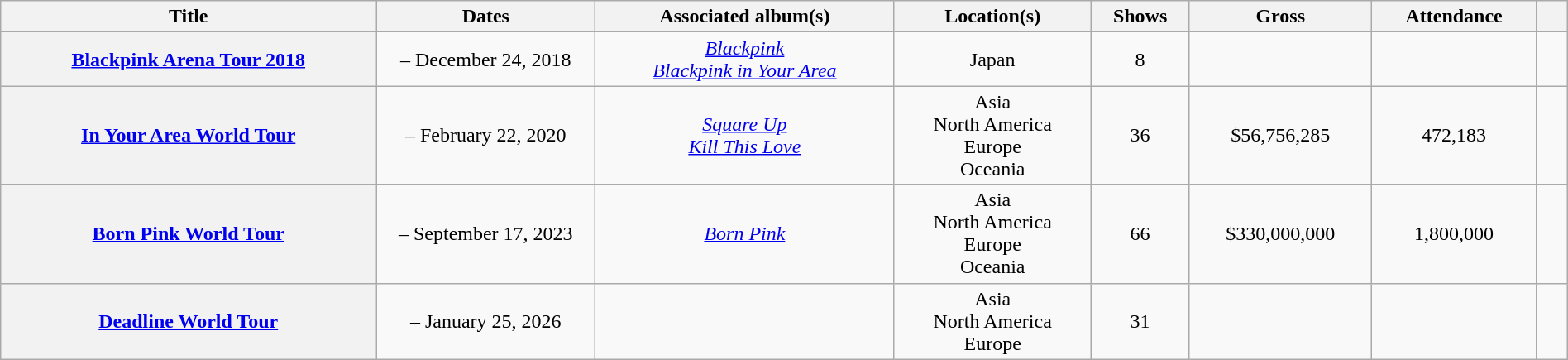<table class="wikitable sortable plainrowheaders" style="text-align:center;" width=100%>
<tr>
<th scope="col">Title</th>
<th scope="col" width=14%>Dates</th>
<th scope="col">Associated album(s)</th>
<th scope="col">Location(s)</th>
<th scope="col">Shows</th>
<th scope="col">Gross</th>
<th scope="col">Attendance</th>
<th scope="col" width=2% class="unsortable"></th>
</tr>
<tr>
<th scope="row"><a href='#'>Blackpink Arena Tour 2018</a></th>
<td> – December 24, 2018</td>
<td><em><a href='#'>Blackpink</a></em><br><em><a href='#'>Blackpink in Your Area</a></em></td>
<td>Japan</td>
<td>8</td>
<td></td>
<td></td>
<td></td>
</tr>
<tr>
<th scope="row"><a href='#'>In Your Area World Tour</a></th>
<td> – February 22, 2020</td>
<td><em><a href='#'>Square Up</a></em><br><em><a href='#'>Kill This Love</a></em></td>
<td> Asia<br>North America<br>Europe<br>Oceania</td>
<td>36</td>
<td>$56,756,285</td>
<td>472,183</td>
<td></td>
</tr>
<tr>
<th scope="row"><a href='#'>Born Pink World Tour</a></th>
<td> – September 17, 2023</td>
<td><em><a href='#'>Born Pink</a></em></td>
<td> Asia<br>North America<br>Europe<br>Oceania</td>
<td>66</td>
<td>$330,000,000</td>
<td>1,800,000</td>
<td></td>
</tr>
<tr>
<th scope="row"><a href='#'>Deadline World Tour</a></th>
<td> – January 25, 2026</td>
<td></td>
<td> Asia<br>North America<br>Europe</td>
<td>31</td>
<td></td>
<td></td>
<td></td>
</tr>
</table>
